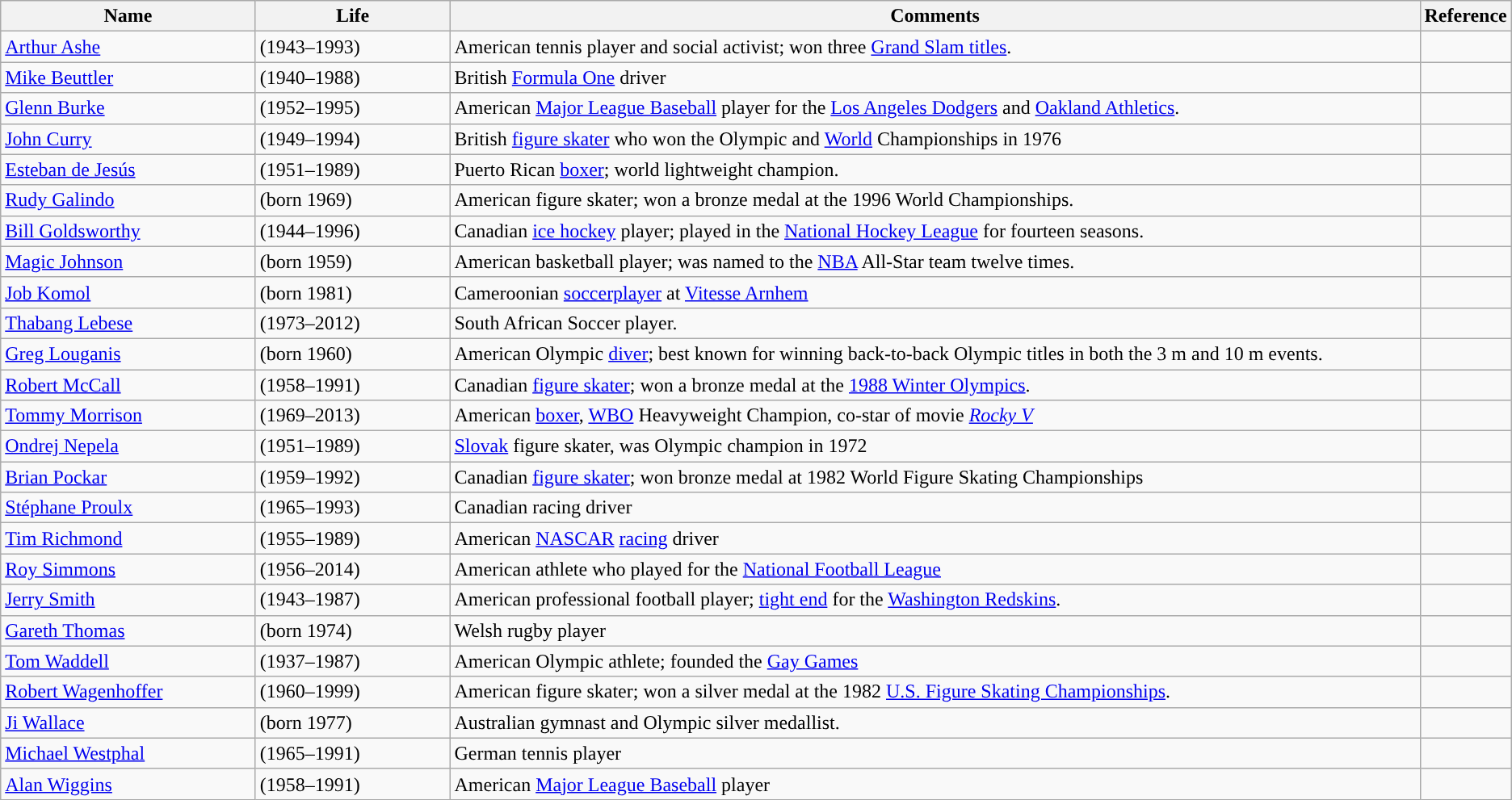<table class=wikitable>
<tr>
<th style="width:17%;">Name</th>
<th style="width:13%;">Life</th>
<th style="width:65%;">Comments</th>
<th style="width:5%;">Reference</th>
</tr>
<tr valign="top">
<td><a href='#'>Arthur Ashe</a></td>
<td>(1943–1993)</td>
<td>American tennis player and social activist; won three <a href='#'>Grand Slam titles</a>.</td>
<td></td>
</tr>
<tr valign="top">
<td><a href='#'>Mike Beuttler</a></td>
<td>(1940–1988)</td>
<td>British <a href='#'>Formula One</a> driver</td>
<td></td>
</tr>
<tr valign="top">
<td><a href='#'>Glenn Burke</a></td>
<td>(1952–1995)</td>
<td>American <a href='#'>Major League Baseball</a> player for the <a href='#'>Los Angeles Dodgers</a> and <a href='#'>Oakland Athletics</a>.</td>
<td></td>
</tr>
<tr valign="top">
<td><a href='#'>John Curry</a></td>
<td>(1949–1994)</td>
<td>British <a href='#'>figure skater</a> who won the Olympic and <a href='#'>World</a> Championships in 1976</td>
<td></td>
</tr>
<tr valign="top">
<td><a href='#'>Esteban de Jesús</a></td>
<td>(1951–1989)</td>
<td>Puerto Rican <a href='#'>boxer</a>; world lightweight champion.</td>
<td></td>
</tr>
<tr valign="top">
<td><a href='#'>Rudy Galindo</a></td>
<td>(born 1969)</td>
<td>American figure skater; won a bronze medal at the 1996 World Championships.</td>
<td></td>
</tr>
<tr valign="top">
<td><a href='#'>Bill Goldsworthy</a></td>
<td>(1944–1996)</td>
<td>Canadian <a href='#'>ice hockey</a> player; played in the <a href='#'>National Hockey League</a> for fourteen seasons.</td>
<td></td>
</tr>
<tr valign="top">
<td><a href='#'>Magic Johnson</a></td>
<td>(born 1959)</td>
<td>American basketball player; was named to the <a href='#'>NBA</a> All-Star team twelve times.</td>
<td></td>
</tr>
<tr valign="top">
<td><a href='#'>Job Komol</a></td>
<td>(born 1981)</td>
<td>Cameroonian <a href='#'>soccerplayer</a> at <a href='#'>Vitesse Arnhem</a></td>
<td></td>
</tr>
<tr valign="top">
<td><a href='#'>Thabang Lebese</a></td>
<td>(1973–2012)</td>
<td>South African Soccer player.</td>
<td></td>
</tr>
<tr valign="top">
<td><a href='#'>Greg Louganis</a></td>
<td>(born 1960)</td>
<td>American Olympic <a href='#'>diver</a>; best known for winning back-to-back Olympic titles in both the 3 m and 10 m events.</td>
<td></td>
</tr>
<tr valign="top">
<td><a href='#'>Robert McCall</a></td>
<td>(1958–1991)</td>
<td>Canadian <a href='#'>figure skater</a>; won a bronze medal at the <a href='#'>1988 Winter Olympics</a>.</td>
<td></td>
</tr>
<tr valign="top">
<td><a href='#'>Tommy Morrison</a></td>
<td>(1969–2013)</td>
<td>American <a href='#'>boxer</a>, <a href='#'>WBO</a> Heavyweight Champion, co-star of movie <em><a href='#'>Rocky V</a></em></td>
<td></td>
</tr>
<tr valign="top">
<td><a href='#'>Ondrej Nepela</a></td>
<td>(1951–1989)</td>
<td><a href='#'>Slovak</a> figure skater, was Olympic champion in 1972</td>
<td></td>
</tr>
<tr valign="top">
<td><a href='#'>Brian Pockar</a></td>
<td>(1959–1992)</td>
<td>Canadian <a href='#'>figure skater</a>; won bronze medal at 1982 World Figure Skating Championships</td>
<td></td>
</tr>
<tr>
<td><a href='#'>Stéphane Proulx</a></td>
<td>(1965–1993)</td>
<td>Canadian racing driver</td>
<td></td>
</tr>
<tr valign="top">
<td><a href='#'>Tim Richmond</a></td>
<td>(1955–1989)</td>
<td>American <a href='#'>NASCAR</a> <a href='#'>racing</a> driver</td>
<td></td>
</tr>
<tr valign="top">
<td><a href='#'>Roy Simmons</a></td>
<td>(1956–2014)</td>
<td>American athlete who played for the <a href='#'>National Football League</a></td>
<td></td>
</tr>
<tr valign="top">
<td><a href='#'>Jerry Smith</a></td>
<td>(1943–1987)</td>
<td>American professional football player; <a href='#'>tight end</a> for the <a href='#'>Washington Redskins</a>.</td>
<td></td>
</tr>
<tr valign="top">
<td><a href='#'>Gareth Thomas</a></td>
<td>(born 1974)</td>
<td>Welsh rugby player</td>
<td></td>
</tr>
<tr valign="top">
<td><a href='#'>Tom Waddell</a></td>
<td>(1937–1987)</td>
<td>American Olympic athlete; founded the <a href='#'>Gay Games</a></td>
<td></td>
</tr>
<tr valign="top">
<td><a href='#'>Robert Wagenhoffer</a></td>
<td>(1960–1999)</td>
<td>American figure skater; won a silver medal at the 1982 <a href='#'>U.S. Figure Skating Championships</a>.</td>
<td></td>
</tr>
<tr valign="top">
<td><a href='#'>Ji Wallace</a></td>
<td>(born 1977)</td>
<td>Australian gymnast and Olympic silver medallist.</td>
<td></td>
</tr>
<tr valign="top">
<td><a href='#'>Michael Westphal</a></td>
<td>(1965–1991)</td>
<td>German tennis player</td>
<td></td>
</tr>
<tr valign="top">
<td><a href='#'>Alan Wiggins</a></td>
<td>(1958–1991)</td>
<td>American <a href='#'>Major League Baseball</a> player</td>
<td></td>
</tr>
</table>
